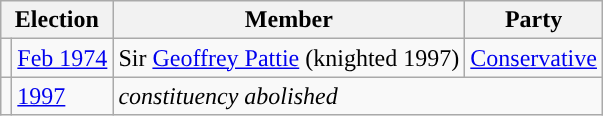<table class="wikitable">
<tr>
<th colspan="2">Election</th>
<th>Member</th>
<th>Party</th>
</tr>
<tr>
<td style="color:inherit;background-color: "></td>
<td><a href='#'>Feb 1974</a></td>
<td>Sir <a href='#'>Geoffrey Pattie</a> (knighted 1997)</td>
<td><a href='#'>Conservative</a></td>
</tr>
<tr>
<td></td>
<td><a href='#'>1997</a></td>
<td colspan="2"><em>constituency abolished</em></td>
</tr>
</table>
